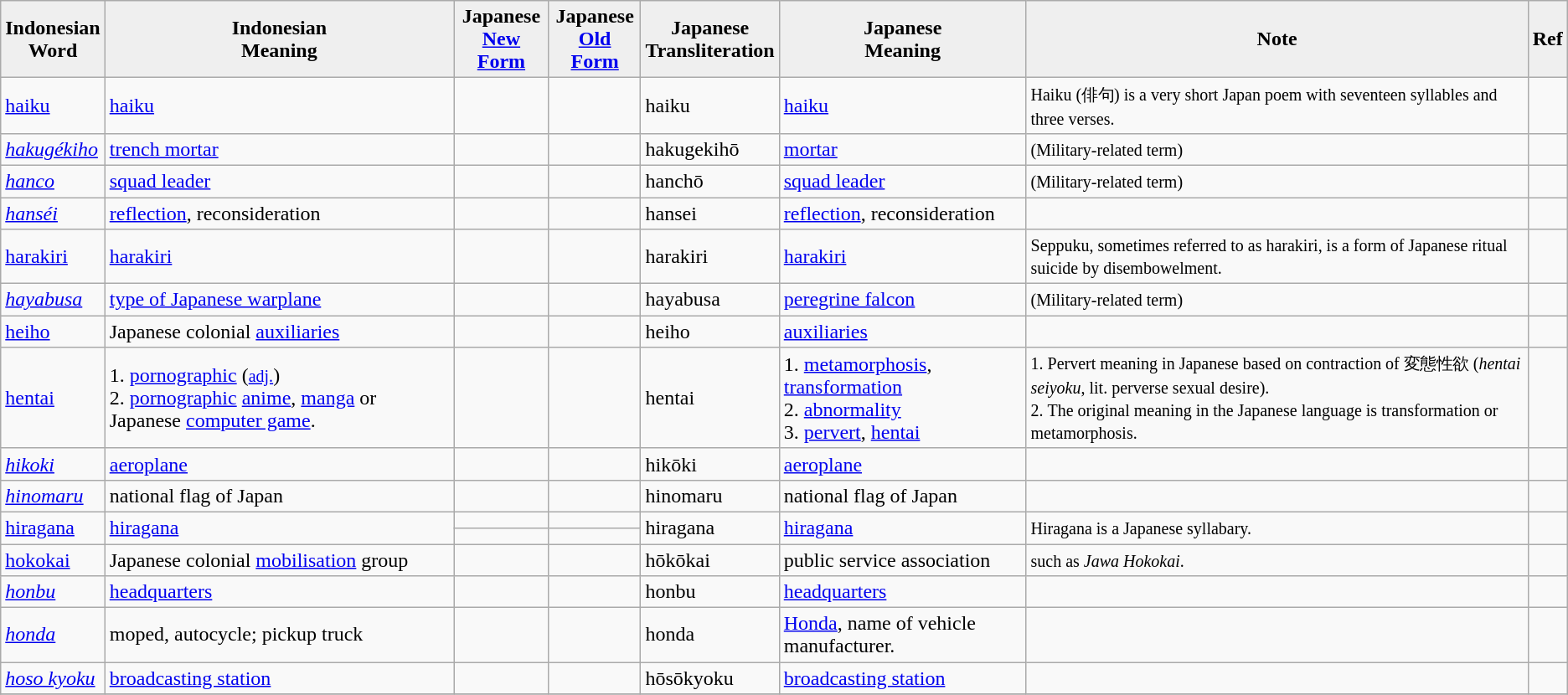<table class="wikitable">
<tr>
<th style="background:#efefef;">Indonesian <br>Word</th>
<th style="background:#efefef;">Indonesian <br>Meaning</th>
<th style="background:#efefef;">Japanese <br><a href='#'>New Form</a></th>
<th style="background:#efefef;">Japanese <br><a href='#'>Old Form</a></th>
<th style="background:#efefef;">Japanese <br>Transliteration</th>
<th style="background:#efefef;">Japanese <br>Meaning</th>
<th style="background:#efefef;">Note</th>
<th style="background:#efefef;">Ref</th>
</tr>
<tr>
<td><a href='#'>haiku</a></td>
<td><a href='#'>haiku</a></td>
<td></td>
<td></td>
<td>haiku</td>
<td><a href='#'>haiku</a></td>
<td><small>Haiku (俳句) is a very short Japan poem with seventeen syllables and three verses.</small></td>
<td></td>
</tr>
<tr>
<td><em><a href='#'>hakugékiho</a></em></td>
<td><a href='#'>trench mortar</a></td>
<td></td>
<td></td>
<td>hakugekihō</td>
<td><a href='#'>mortar</a></td>
<td><small>(Military-related term)</small></td>
<td></td>
</tr>
<tr>
<td><em><a href='#'>hanco</a></em></td>
<td><a href='#'>squad leader</a></td>
<td></td>
<td></td>
<td>hanchō</td>
<td><a href='#'>squad leader</a></td>
<td><small>(Military-related term)</small></td>
<td></td>
</tr>
<tr>
<td><em><a href='#'>hanséi</a></em></td>
<td><a href='#'>reflection</a>, reconsideration</td>
<td></td>
<td></td>
<td>hansei</td>
<td><a href='#'>reflection</a>, reconsideration</td>
<td><small></small></td>
<td></td>
</tr>
<tr>
<td><a href='#'>harakiri</a></td>
<td><a href='#'>harakiri</a></td>
<td></td>
<td></td>
<td>harakiri</td>
<td><a href='#'>harakiri</a></td>
<td><small>Seppuku, sometimes referred to as harakiri, is a form of Japanese ritual suicide by disembowelment.</small></td>
<td></td>
</tr>
<tr>
<td><em><a href='#'>hayabusa</a></em></td>
<td><a href='#'>type of Japanese warplane</a></td>
<td></td>
<td></td>
<td>hayabusa</td>
<td><a href='#'>peregrine falcon</a></td>
<td><small>(Military-related term)</small></td>
<td></td>
</tr>
<tr>
<td><a href='#'>heiho</a></td>
<td>Japanese colonial <a href='#'>auxiliaries</a></td>
<td></td>
<td></td>
<td>heiho</td>
<td><a href='#'>auxiliaries</a></td>
<td><small></small></td>
<td></td>
</tr>
<tr>
<td><a href='#'>hentai</a></td>
<td>1. <a href='#'>pornographic</a> (<a href='#'><small>adj.</small></a>) <br>2. <a href='#'>pornographic</a> <a href='#'>anime</a>, <a href='#'>manga</a> or Japanese <a href='#'>computer game</a>.</td>
<td></td>
<td></td>
<td>hentai</td>
<td>1. <a href='#'>metamorphosis</a>, <a href='#'>transformation</a> <br>2. <a href='#'>abnormality</a> <br>3. <a href='#'>pervert</a>, <a href='#'>hentai</a></td>
<td><small>1. Pervert meaning in Japanese based on contraction of 変態性欲 (<em>hentai seiyoku</em>, lit. perverse sexual desire). <br>2. The original meaning in the Japanese language is transformation or metamorphosis.</small></td>
<td></td>
</tr>
<tr>
<td><em><a href='#'>hikoki</a></em></td>
<td><a href='#'>aeroplane</a></td>
<td></td>
<td></td>
<td>hikōki</td>
<td><a href='#'>aeroplane</a></td>
<td><small></small></td>
<td></td>
</tr>
<tr>
<td><em><a href='#'>hinomaru</a></em></td>
<td>national flag of Japan</td>
<td></td>
<td></td>
<td>hinomaru</td>
<td>national flag of Japan</td>
<td><small></small></td>
<td></td>
</tr>
<tr>
<td rowspan="2"><a href='#'>hiragana</a></td>
<td rowspan="2"><a href='#'>hiragana</a></td>
<td></td>
<td></td>
<td rowspan="2">hiragana</td>
<td rowspan="2"><a href='#'>hiragana</a></td>
<td rowspan="2"><small>Hiragana is a Japanese syllabary.</small></td>
<td rowspan="2"></td>
</tr>
<tr>
<td></td>
<td></td>
</tr>
<tr>
<td><a href='#'>hokokai</a></td>
<td>Japanese colonial <a href='#'>mobilisation</a> group</td>
<td></td>
<td></td>
<td>hōkōkai</td>
<td>public service association</td>
<td><small>such as <em>Jawa Hokokai</em>.</small></td>
<td></td>
</tr>
<tr>
<td><em><a href='#'>honbu</a></em></td>
<td><a href='#'>headquarters</a></td>
<td></td>
<td></td>
<td>honbu</td>
<td><a href='#'>headquarters</a></td>
<td><small></small></td>
<td></td>
</tr>
<tr>
<td><em><a href='#'>honda</a></em></td>
<td>moped, autocycle; pickup truck</td>
<td></td>
<td></td>
<td>honda</td>
<td><a href='#'>Honda</a>, name of vehicle manufacturer.</td>
<td><small></small></td>
<td></td>
</tr>
<tr>
<td><em><a href='#'>hoso kyoku</a></em></td>
<td><a href='#'>broadcasting station</a></td>
<td></td>
<td></td>
<td>hōsōkyoku</td>
<td><a href='#'>broadcasting station</a></td>
<td><small></small></td>
<td></td>
</tr>
<tr>
</tr>
</table>
